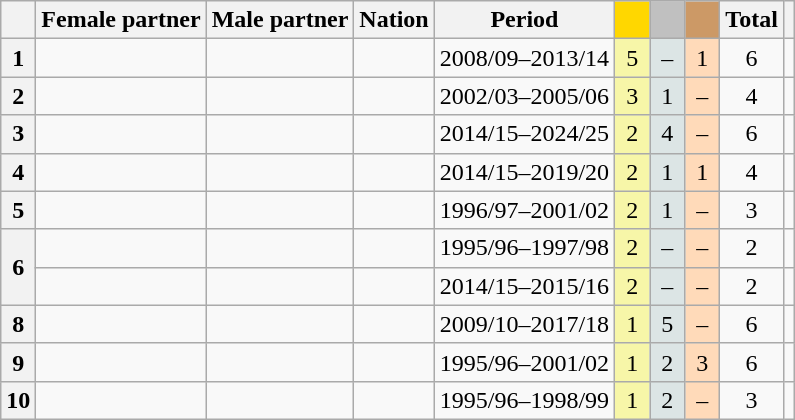<table class="wikitable unsortable" style="text-align:center">
<tr>
<th scope="col"></th>
<th scope="col">Female partner</th>
<th scope="col">Male partner</th>
<th scope="col">Nation</th>
<th scope="col">Period</th>
<th scope="col" style="width:1em; background-color:gold"></th>
<th scope="col" style="width:1em;background-color:silver"></th>
<th scope="col" style="width:1em;background-color:#CC9966"></th>
<th scope="col">Total</th>
<th scope="col"></th>
</tr>
<tr>
<th scope="row">1</th>
<td align="left"></td>
<td align="left"></td>
<td align="left"></td>
<td>2008/09–2013/14</td>
<td bgcolor="#F7F6A8">5</td>
<td bgcolor="#DCE5E5">–</td>
<td bgcolor="#FFDAB9">1</td>
<td>6</td>
<td></td>
</tr>
<tr>
<th scope="row">2</th>
<td align="left"></td>
<td align="left"></td>
<td align="left"></td>
<td>2002/03–2005/06</td>
<td bgcolor="#F7F6A8">3</td>
<td bgcolor="#DCE5E5">1</td>
<td bgcolor="#FFDAB9">–</td>
<td>4</td>
<td></td>
</tr>
<tr>
<th scope="row">3</th>
<td align="left"></td>
<td align="left"></td>
<td align="left"></td>
<td>2014/15–2024/25</td>
<td bgcolor="#F7F6A8">2</td>
<td bgcolor="#DCE5E5">4</td>
<td bgcolor="#FFDAB9">–</td>
<td>6</td>
<td></td>
</tr>
<tr>
<th scope="row">4</th>
<td align="left"></td>
<td align="left"></td>
<td align="left"></td>
<td>2014/15–2019/20</td>
<td bgcolor="#F7F6A8">2</td>
<td bgcolor="#DCE5E5">1</td>
<td bgcolor="#FFDAB9">1</td>
<td>4</td>
<td></td>
</tr>
<tr>
<th scope="row">5</th>
<td align="left"></td>
<td align="left"></td>
<td align="left"></td>
<td>1996/97–2001/02</td>
<td bgcolor="#F7F6A8">2</td>
<td bgcolor="#DCE5E5">1</td>
<td bgcolor="#FFDAB9">–</td>
<td>3</td>
<td></td>
</tr>
<tr>
<th scope="row" rowspan="2">6</th>
<td align="left"></td>
<td align="left"></td>
<td align="left"></td>
<td>1995/96–1997/98</td>
<td bgcolor="#F7F6A8">2</td>
<td bgcolor="#DCE5E5">–</td>
<td bgcolor="#FFDAB9">–</td>
<td>2</td>
<td></td>
</tr>
<tr>
<td align="left"></td>
<td align="left"></td>
<td align="left"></td>
<td>2014/15–2015/16</td>
<td bgcolor="#F7F6A8">2</td>
<td bgcolor="#DCE5E5">–</td>
<td bgcolor="#FFDAB9">–</td>
<td>2</td>
<td></td>
</tr>
<tr>
<th scope="row">8</th>
<td align="left"></td>
<td align="left"></td>
<td align="left"></td>
<td>2009/10–2017/18</td>
<td bgcolor="#F7F6A8">1</td>
<td bgcolor="#DCE5E5">5</td>
<td bgcolor="#FFDAB9">–</td>
<td>6</td>
<td></td>
</tr>
<tr>
<th scope="row">9</th>
<td align="left"></td>
<td align="left"></td>
<td align="left"></td>
<td>1995/96–2001/02</td>
<td bgcolor="#F7F6A8">1</td>
<td bgcolor="#DCE5E5">2</td>
<td bgcolor="#FFDAB9">3</td>
<td>6</td>
<td></td>
</tr>
<tr>
<th scope="row">10</th>
<td align="left"></td>
<td align="left"></td>
<td align="left"></td>
<td>1995/96–1998/99</td>
<td bgcolor="#F7F6A8">1</td>
<td bgcolor="#DCE5E5">2</td>
<td bgcolor="#FFDAB9">–</td>
<td>3</td>
<td></td>
</tr>
</table>
